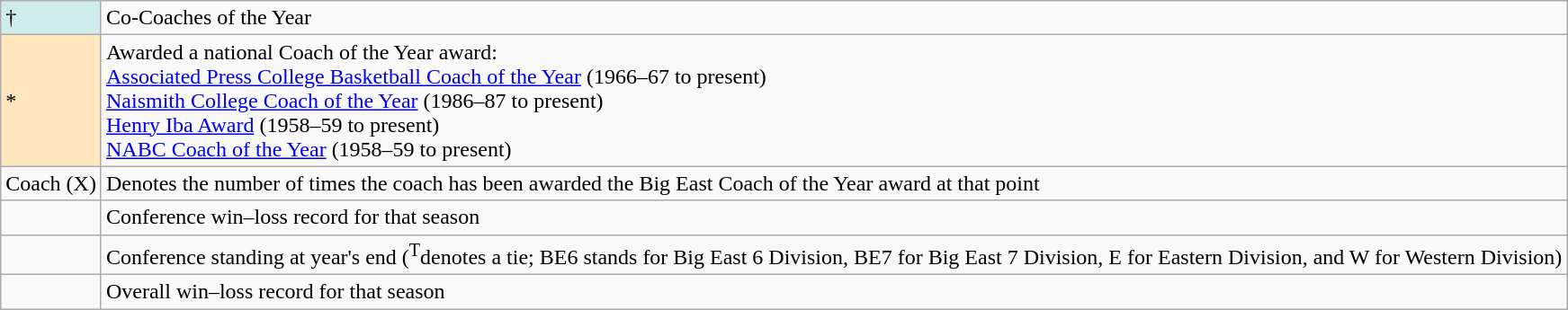<table class="wikitable">
<tr>
<td style="background-color:#CFECEC;">†</td>
<td>Co-Coaches of the Year</td>
</tr>
<tr>
<td style="background-color:#FFE6BD">*</td>
<td>Awarded a national Coach of the Year award: <br><a href='#'>Associated Press College Basketball Coach of the Year</a> (1966–67 to present)<br> <a href='#'>Naismith College Coach of the Year</a> (1986–87 to present)<br> <a href='#'>Henry Iba Award</a> (1958–59 to present)<br> <a href='#'>NABC Coach of the Year</a> (1958–59 to present)</td>
</tr>
<tr>
<td>Coach (X)</td>
<td>Denotes the number of times the coach has been awarded the Big East Coach of the Year award at that point</td>
</tr>
<tr>
<td></td>
<td>Conference win–loss record for that season</td>
</tr>
<tr>
<td></td>
<td>Conference standing at year's end (<sup>T</sup>denotes a tie; BE6 stands for Big East 6 Division, BE7 for Big East 7 Division, E for Eastern Division, and W for Western Division)</td>
</tr>
<tr>
<td></td>
<td>Overall win–loss record for that season</td>
</tr>
</table>
